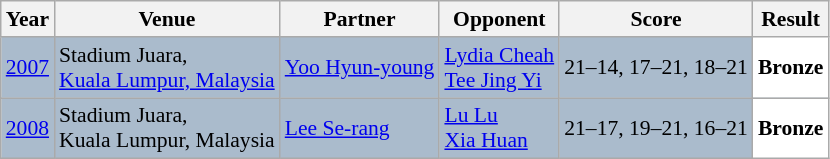<table class="sortable wikitable" style="font-size: 90%;">
<tr>
<th>Year</th>
<th>Venue</th>
<th>Partner</th>
<th>Opponent</th>
<th>Score</th>
<th>Result</th>
</tr>
<tr style="background:#AABBCC">
<td align="center"><a href='#'>2007</a></td>
<td align="left">Stadium Juara,<br><a href='#'>Kuala Lumpur, Malaysia</a></td>
<td align="left"> <a href='#'>Yoo Hyun-young</a></td>
<td align="left"> <a href='#'>Lydia Cheah</a> <br>  <a href='#'>Tee Jing Yi</a></td>
<td align="left">21–14, 17–21, 18–21</td>
<td style="text-align:left; background:white"> <strong>Bronze</strong></td>
</tr>
<tr style="background:#AABBCC">
<td align="center"><a href='#'>2008</a></td>
<td align="left">Stadium Juara,<br>Kuala Lumpur, Malaysia</td>
<td align="left"> <a href='#'>Lee Se-rang</a></td>
<td align="left"> <a href='#'>Lu Lu</a> <br>  <a href='#'>Xia Huan</a></td>
<td align="left">21–17, 19–21, 16–21</td>
<td style="text-align:left; background:white"> <strong>Bronze</strong></td>
</tr>
</table>
